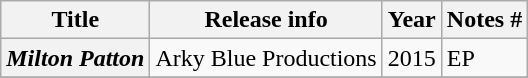<table class="wikitable plainrowheaders sortable">
<tr>
<th scope="col" class="unsortable">Title</th>
<th scope="col">Release info</th>
<th scope="col">Year</th>
<th scope="col" class="unsortable">Notes #</th>
</tr>
<tr>
<th scope="row"><em>Milton Patton</em></th>
<td>Arky Blue Productions</td>
<td>2015</td>
<td>EP</td>
</tr>
<tr>
</tr>
</table>
